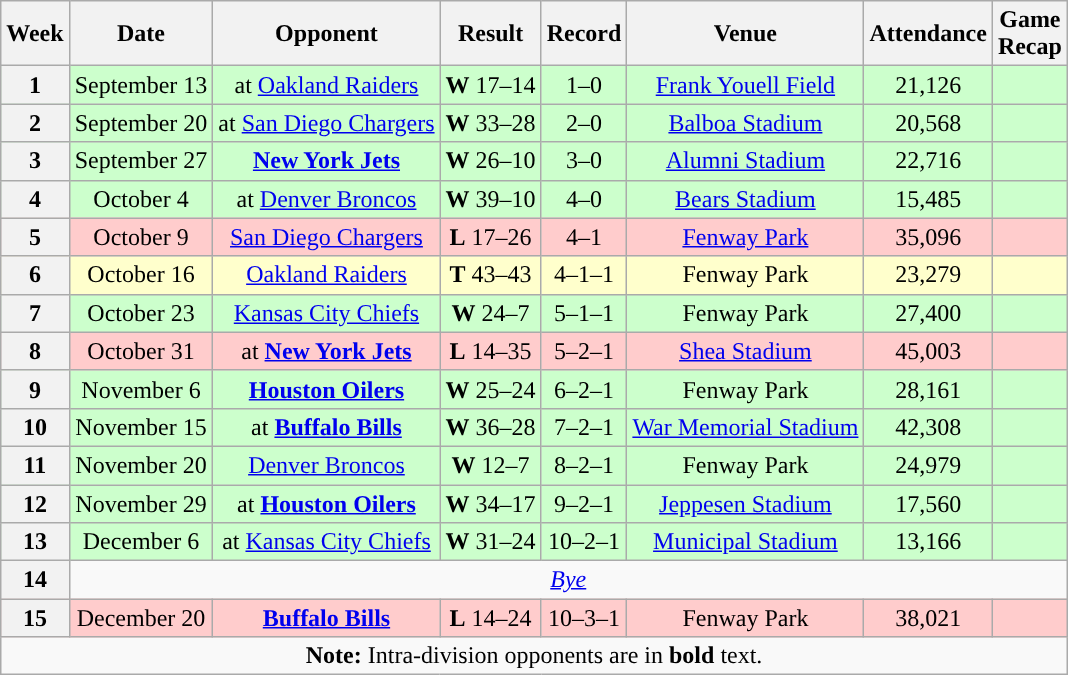<table class="wikitable" style="text-align:center">
<tr>
<th>Week</th>
<th>Date</th>
<th>Opponent</th>
<th>Result</th>
<th>Record</th>
<th>Venue</th>
<th>Attendance</th>
<th>Game<br>Recap</th>
</tr>
<tr style="background:#cfc">
<th>1</th>
<td>September 13</td>
<td>at <a href='#'>Oakland Raiders</a></td>
<td><strong>W</strong> 17–14</td>
<td>1–0</td>
<td><a href='#'>Frank Youell Field</a></td>
<td>21,126</td>
<td></td>
</tr>
<tr style="background:#cfc">
<th>2</th>
<td>September 20</td>
<td>at <a href='#'>San Diego Chargers</a></td>
<td><strong>W</strong> 33–28</td>
<td>2–0</td>
<td><a href='#'>Balboa Stadium</a></td>
<td>20,568</td>
<td></td>
</tr>
<tr style="background:#cfc">
<th>3</th>
<td>September 27</td>
<td><strong><a href='#'>New York Jets</a></strong></td>
<td><strong>W</strong> 26–10</td>
<td>3–0</td>
<td><a href='#'>Alumni Stadium</a></td>
<td>22,716</td>
<td></td>
</tr>
<tr style="background:#cfc">
<th>4</th>
<td>October 4</td>
<td>at <a href='#'>Denver Broncos</a></td>
<td><strong>W</strong> 39–10</td>
<td>4–0</td>
<td><a href='#'>Bears Stadium</a></td>
<td>15,485</td>
<td></td>
</tr>
<tr style="background:#fcc">
<th>5</th>
<td>October 9</td>
<td><a href='#'>San Diego Chargers</a></td>
<td><strong>L</strong> 17–26</td>
<td>4–1</td>
<td><a href='#'>Fenway Park</a></td>
<td>35,096</td>
<td></td>
</tr>
<tr style="background:#ffc">
<th>6</th>
<td>October 16</td>
<td><a href='#'>Oakland Raiders</a></td>
<td><strong>T</strong> 43–43</td>
<td>4–1–1</td>
<td>Fenway Park</td>
<td>23,279</td>
<td></td>
</tr>
<tr style="background:#cfc">
<th>7</th>
<td>October 23</td>
<td><a href='#'>Kansas City Chiefs</a></td>
<td><strong>W</strong> 24–7</td>
<td>5–1–1</td>
<td>Fenway Park</td>
<td>27,400</td>
<td></td>
</tr>
<tr style="background:#fcc">
<th>8</th>
<td>October 31</td>
<td>at <strong><a href='#'>New York Jets</a></strong></td>
<td><strong>L</strong> 14–35</td>
<td>5–2–1</td>
<td><a href='#'>Shea Stadium</a></td>
<td>45,003</td>
<td></td>
</tr>
<tr style="background:#cfc">
<th>9</th>
<td>November 6</td>
<td><strong><a href='#'>Houston Oilers</a></strong></td>
<td><strong>W</strong> 25–24</td>
<td>6–2–1</td>
<td>Fenway Park</td>
<td>28,161</td>
<td></td>
</tr>
<tr style="background:#cfc">
<th>10</th>
<td>November 15</td>
<td>at <strong><a href='#'>Buffalo Bills</a></strong></td>
<td><strong>W</strong> 36–28</td>
<td>7–2–1</td>
<td><a href='#'>War Memorial Stadium</a></td>
<td>42,308</td>
<td></td>
</tr>
<tr style="background:#cfc">
<th>11</th>
<td>November 20</td>
<td><a href='#'>Denver Broncos</a></td>
<td><strong>W</strong> 12–7</td>
<td>8–2–1</td>
<td>Fenway Park</td>
<td>24,979</td>
<td></td>
</tr>
<tr style="background:#cfc">
<th>12</th>
<td>November 29</td>
<td>at <strong><a href='#'>Houston Oilers</a></strong></td>
<td><strong>W</strong> 34–17</td>
<td>9–2–1</td>
<td><a href='#'>Jeppesen Stadium</a></td>
<td>17,560</td>
<td></td>
</tr>
<tr style="background:#cfc">
<th>13</th>
<td>December 6</td>
<td>at <a href='#'>Kansas City Chiefs</a></td>
<td><strong>W</strong> 31–24</td>
<td>10–2–1</td>
<td><a href='#'>Municipal Stadium</a></td>
<td>13,166</td>
<td></td>
</tr>
<tr>
<th>14</th>
<td colspan="7"><em><a href='#'>Bye</a></em></td>
</tr>
<tr style="background:#fcc">
<th>15</th>
<td>December 20</td>
<td><strong><a href='#'>Buffalo Bills</a></strong></td>
<td><strong>L</strong> 14–24</td>
<td>10–3–1</td>
<td>Fenway Park</td>
<td>38,021</td>
<td></td>
</tr>
<tr>
<td colspan="8"><strong>Note:</strong> Intra-division opponents are in <strong>bold</strong> text.</td>
</tr>
</table>
